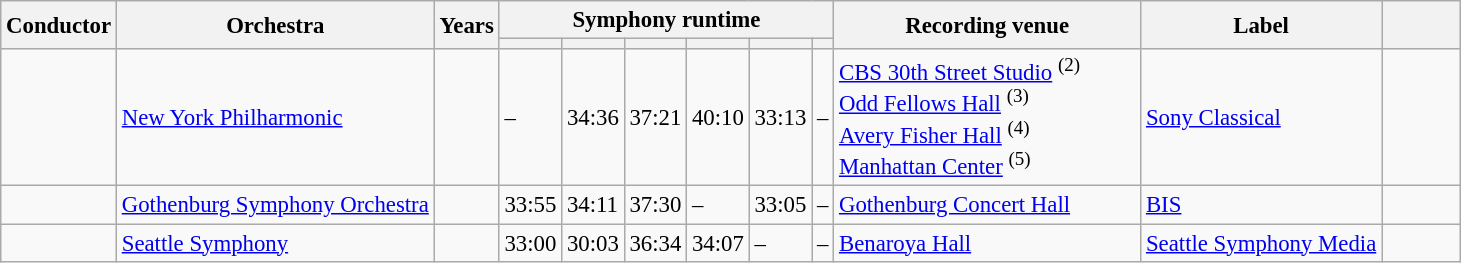<table class="wikitable sortable" style="margin-right: 0; font-size: 95%">
<tr>
<th rowspan=2 scope=col>Conductor</th>
<th rowspan=2 scope=col>Orchestra</th>
<th rowspan=2 scope=col>Years</th>
<th colspan=6 scope=col>Symphony runtime</th>
<th style="width:13em"; rowspan=2 scope=col>Recording venue</th>
<th rowspan=2 scope=col>Label</th>
<th style="width:3em"; rowspan=2 scope=col class="unsortable"></th>
</tr>
<tr>
<th scope=col></th>
<th scope=col></th>
<th scope=col></th>
<th scope=col></th>
<th scope=col></th>
<th scope=col></th>
</tr>
<tr>
<td></td>
<td><a href='#'>New York Philharmonic</a></td>
<td></td>
<td>–</td>
<td>34:36</td>
<td>37:21</td>
<td>40:10</td>
<td>33:13</td>
<td>–</td>
<td><a href='#'>CBS 30th Street Studio</a> <sup>(2)</sup><br><a href='#'>Odd Fellows Hall</a> <sup>(3)</sup><br><a href='#'>Avery Fisher Hall</a> <sup>(4)</sup><br><a href='#'>Manhattan Center</a> <sup>(5)</sup></td>
<td><a href='#'>Sony Classical</a></td>
<td style="text-align: center;"></td>
</tr>
<tr>
<td></td>
<td><a href='#'>Gothenburg Symphony Orchestra</a></td>
<td></td>
<td>33:55</td>
<td>34:11</td>
<td>37:30</td>
<td>–</td>
<td>33:05</td>
<td>–</td>
<td><a href='#'>Gothenburg Concert Hall</a></td>
<td><a href='#'>BIS</a></td>
<td style="text-align: center;"></td>
</tr>
<tr>
<td></td>
<td><a href='#'>Seattle Symphony</a></td>
<td></td>
<td>33:00</td>
<td>30:03</td>
<td>36:34</td>
<td>34:07</td>
<td>–</td>
<td>–</td>
<td><a href='#'>Benaroya Hall</a></td>
<td><a href='#'>Seattle Symphony Media</a></td>
<td style="text-align: center;"></td>
</tr>
</table>
